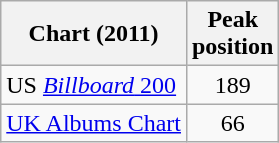<table class="wikitable sortable">
<tr>
<th>Chart (2011)</th>
<th>Peak<br>position</th>
</tr>
<tr>
<td>US <a href='#'><em>Billboard</em> 200</a></td>
<td style="text-align:center;">189</td>
</tr>
<tr>
<td><a href='#'>UK Albums Chart</a></td>
<td style="text-align:center;">66</td>
</tr>
</table>
